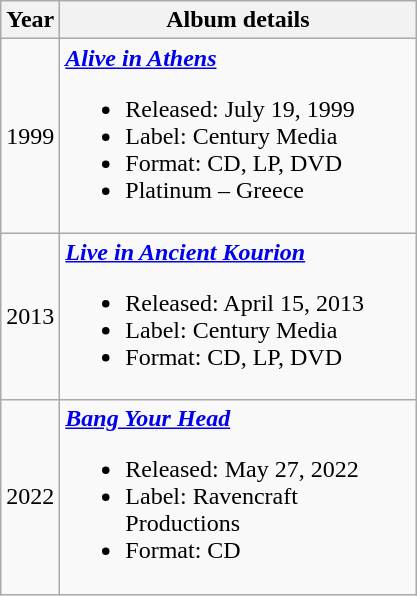<table class="wikitable" border="1">
<tr>
<th>Year</th>
<th width="230">Album details</th>
</tr>
<tr>
<td>1999</td>
<td><strong><em><a href='#'>Alive in Athens</a></em></strong><br><ul><li>Released: July 19, 1999</li><li>Label: Century Media</li><li>Format: CD, LP, DVD</li><li>Platinum – Greece </li></ul></td>
</tr>
<tr>
<td>2013</td>
<td><strong><em><a href='#'>Live in Ancient Kourion</a></em></strong><br><ul><li>Released: April 15, 2013</li><li>Label: Century Media</li><li>Format: CD, LP, DVD</li></ul></td>
</tr>
<tr>
<td>2022</td>
<td><strong><em><a href='#'>Bang Your Head</a></em></strong><br><ul><li>Released: May 27, 2022</li><li>Label: Ravencraft Productions</li><li>Format: CD</li></ul></td>
</tr>
</table>
